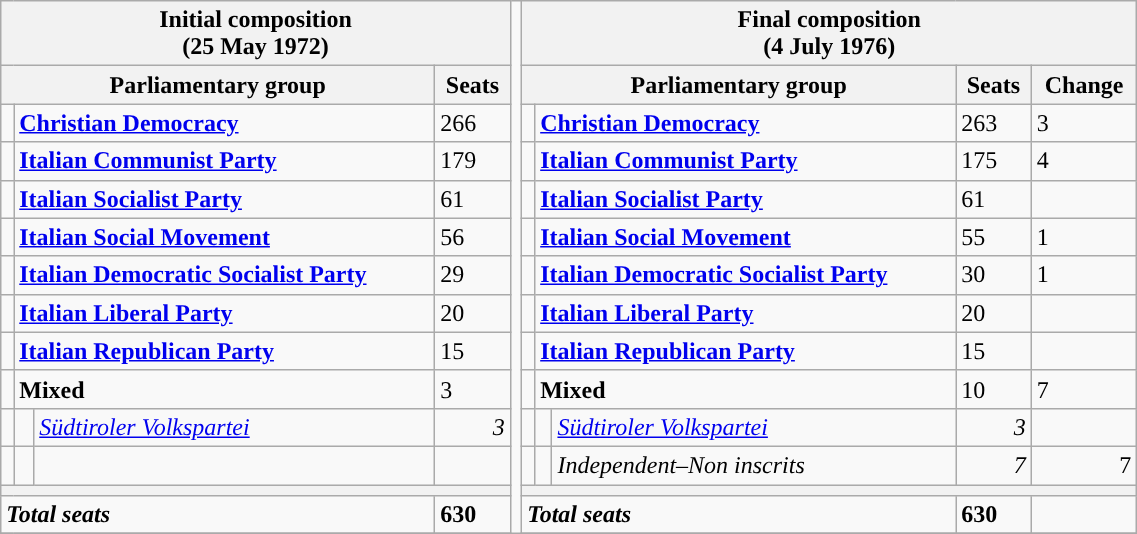<table class="wikitable" style="width : 60%;">
<tr>
<th colspan="4">Initial composition<br>(25 May 1972)</th>
<td rowspan="30" style="width : 1%;"></td>
<th colspan="5">Final composition<br>(4 July 1976)</th>
</tr>
<tr>
<th colspan="3">Parliamentary group</th>
<th>Seats</th>
<th colspan="3">Parliamentary group</th>
<th>Seats</th>
<th>Change</th>
</tr>
<tr>
<td></td>
<td colspan = "2"><strong><a href='#'>Christian Democracy</a></strong></td>
<td>266</td>
<td></td>
<td colspan = "2"><strong><a href='#'>Christian Democracy</a></strong></td>
<td>263</td>
<td> 3</td>
</tr>
<tr>
<td></td>
<td colspan = "2"><strong><a href='#'>Italian Communist Party</a></strong></td>
<td>179</td>
<td></td>
<td colspan = "2"><strong><a href='#'>Italian Communist Party</a></strong></td>
<td>175</td>
<td> 4</td>
</tr>
<tr>
<td></td>
<td colspan = "2"><strong><a href='#'>Italian Socialist Party</a></strong></td>
<td>61</td>
<td></td>
<td colspan = "2"><strong><a href='#'>Italian Socialist Party</a></strong></td>
<td>61</td>
<td></td>
</tr>
<tr>
<td></td>
<td colspan = "2"><strong><a href='#'>Italian Social Movement</a></strong></td>
<td>56</td>
<td></td>
<td colspan = "2"><strong><a href='#'>Italian Social Movement</a></strong></td>
<td>55</td>
<td> 1</td>
</tr>
<tr>
<td></td>
<td colspan = "2"><strong><a href='#'>Italian Democratic Socialist Party</a></strong></td>
<td>29</td>
<td></td>
<td colspan = "2"><strong><a href='#'>Italian Democratic Socialist Party</a></strong></td>
<td>30</td>
<td> 1</td>
</tr>
<tr>
<td></td>
<td colspan = "2"><strong><a href='#'>Italian Liberal Party</a></strong></td>
<td>20</td>
<td></td>
<td colspan = "2"><strong><a href='#'>Italian Liberal Party</a></strong></td>
<td>20</td>
<td></td>
</tr>
<tr>
<td></td>
<td colspan = "2"><strong><a href='#'>Italian Republican Party</a></strong></td>
<td>15</td>
<td></td>
<td colspan = "2"><strong><a href='#'>Italian Republican Party</a></strong></td>
<td>15</td>
<td></td>
</tr>
<tr>
<td></td>
<td colspan = "2"><strong>Mixed</strong></td>
<td>3</td>
<td></td>
<td colspan = "2"><strong>Mixed</strong></td>
<td>10</td>
<td> 7</td>
</tr>
<tr>
<td></td>
<td></td>
<td><em><a href='#'>Südtiroler Volkspartei</a></em></td>
<td align="right"><em>3</em></td>
<td></td>
<td></td>
<td><em><a href='#'>Südtiroler Volkspartei</a></em></td>
<td align="right"><em>3</em></td>
<td align="right"></td>
</tr>
<tr>
<td></td>
<td></td>
<td></td>
<td></td>
<td></td>
<td></td>
<td><em>Independent–Non inscrits</em></td>
<td align="right"><em>7</em></td>
<td align="right"> 7</td>
</tr>
<tr>
<th colspan="4"></th>
<th colspan="5"></th>
</tr>
<tr>
<td colspan="3"><strong><em>Total seats</em></strong></td>
<td><strong>630</strong></td>
<td colspan="3"><strong><em>Total seats</em></strong></td>
<td><strong>630</strong></td>
<td></td>
</tr>
<tr>
</tr>
</table>
